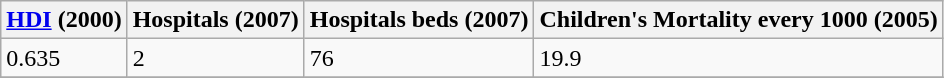<table class="wikitable" border="1">
<tr>
<th><a href='#'>HDI</a> (2000)</th>
<th>Hospitals (2007)</th>
<th>Hospitals beds (2007)</th>
<th>Children's Mortality every 1000 (2005)</th>
</tr>
<tr>
<td>0.635</td>
<td>2</td>
<td>76</td>
<td>19.9</td>
</tr>
<tr>
</tr>
</table>
